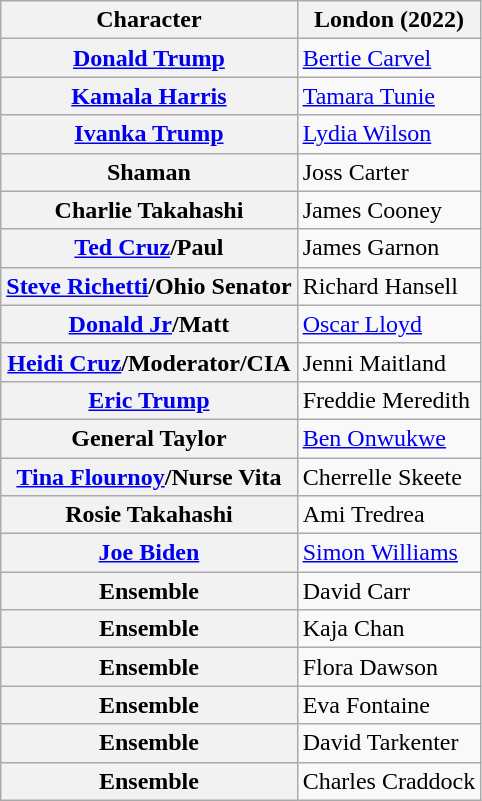<table class="wikitable">
<tr>
<th>Character</th>
<th>London (2022)</th>
</tr>
<tr>
<th><a href='#'>Donald Trump</a></th>
<td><a href='#'>Bertie Carvel</a></td>
</tr>
<tr>
<th><a href='#'>Kamala Harris</a></th>
<td><a href='#'>Tamara Tunie</a></td>
</tr>
<tr>
<th><a href='#'>Ivanka Trump</a></th>
<td><a href='#'>Lydia Wilson</a></td>
</tr>
<tr>
<th>Shaman</th>
<td>Joss Carter</td>
</tr>
<tr>
<th>Charlie Takahashi</th>
<td>James Cooney</td>
</tr>
<tr>
<th><a href='#'>Ted Cruz</a>/Paul</th>
<td>James Garnon</td>
</tr>
<tr>
<th><a href='#'>Steve Richetti</a>/Ohio Senator</th>
<td>Richard Hansell</td>
</tr>
<tr>
<th><a href='#'>Donald Jr</a>/Matt</th>
<td><a href='#'>Oscar Lloyd</a></td>
</tr>
<tr>
<th><a href='#'>Heidi Cruz</a>/Moderator/CIA</th>
<td>Jenni Maitland</td>
</tr>
<tr>
<th><a href='#'>Eric Trump</a></th>
<td>Freddie Meredith</td>
</tr>
<tr>
<th>General Taylor</th>
<td><a href='#'>Ben Onwukwe</a></td>
</tr>
<tr>
<th><a href='#'>Tina Flournoy</a>/Nurse Vita</th>
<td>Cherrelle Skeete</td>
</tr>
<tr>
<th>Rosie Takahashi</th>
<td>Ami Tredrea</td>
</tr>
<tr>
<th><a href='#'>Joe Biden</a></th>
<td><a href='#'>Simon Williams</a></td>
</tr>
<tr>
<th>Ensemble</th>
<td>David Carr</td>
</tr>
<tr>
<th>Ensemble</th>
<td>Kaja Chan</td>
</tr>
<tr>
<th>Ensemble</th>
<td>Flora Dawson</td>
</tr>
<tr>
<th>Ensemble</th>
<td>Eva Fontaine</td>
</tr>
<tr>
<th>Ensemble</th>
<td>David Tarkenter</td>
</tr>
<tr>
<th>Ensemble</th>
<td>Charles Craddock</td>
</tr>
</table>
